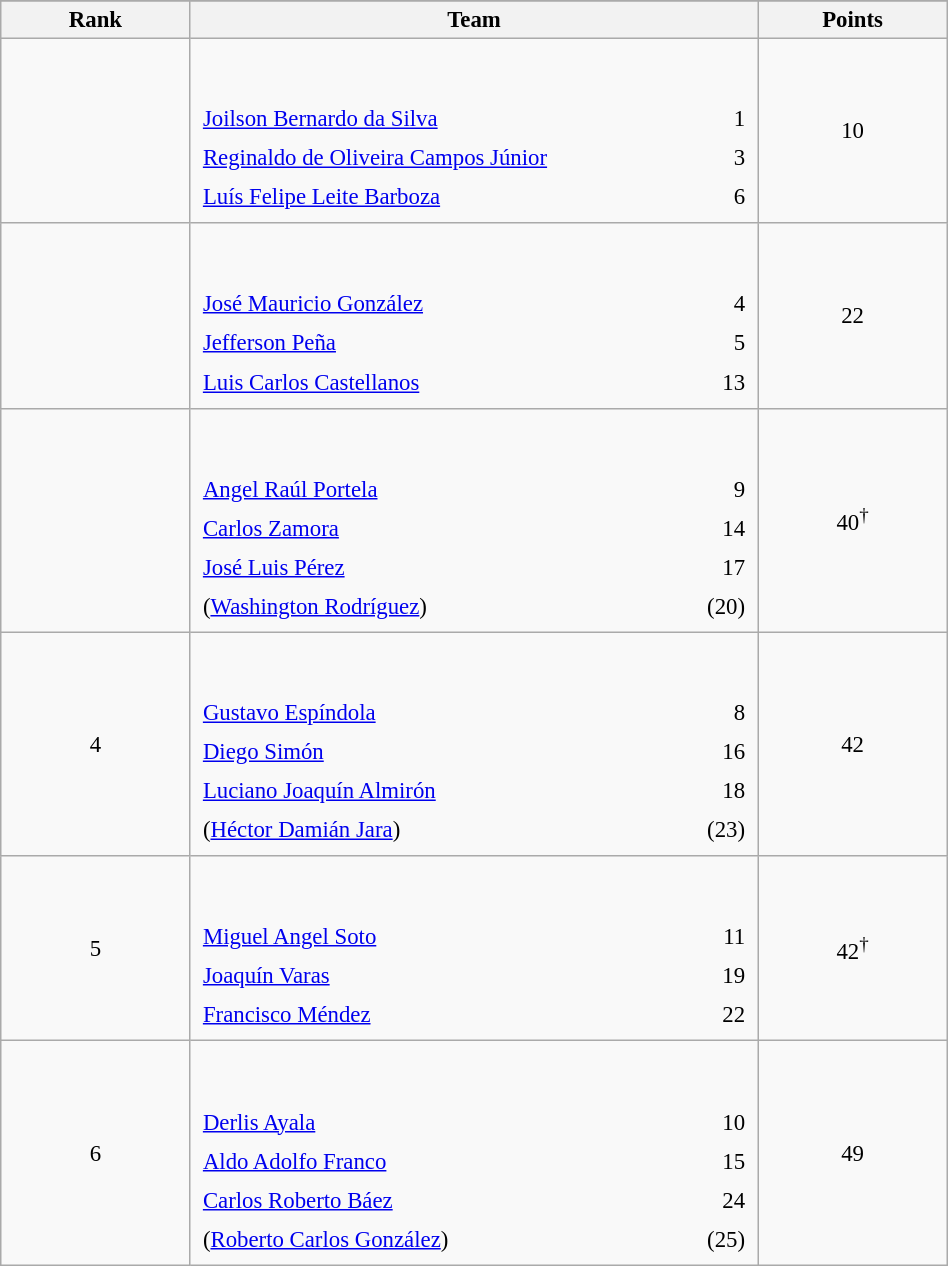<table class="wikitable sortable" style=" text-align:center; font-size:95%;" width="50%">
<tr>
</tr>
<tr>
<th width=10%>Rank</th>
<th width=30%>Team</th>
<th width=10%>Points</th>
</tr>
<tr>
<td align=center></td>
<td align=left> <br><br><table width=100%>
<tr>
<td align=left style="border:0"><a href='#'>Joilson Bernardo da Silva</a></td>
<td align=right style="border:0">1</td>
</tr>
<tr>
<td align=left style="border:0"><a href='#'>Reginaldo de Oliveira Campos Júnior</a></td>
<td align=right style="border:0">3</td>
</tr>
<tr>
<td align=left style="border:0"><a href='#'>Luís Felipe Leite Barboza</a></td>
<td align=right style="border:0">6</td>
</tr>
</table>
</td>
<td>10</td>
</tr>
<tr>
<td align=center></td>
<td align=left> <br><br><table width=100%>
<tr>
<td align=left style="border:0"><a href='#'>José Mauricio González</a></td>
<td align=right style="border:0">4</td>
</tr>
<tr>
<td align=left style="border:0"><a href='#'>Jefferson Peña</a></td>
<td align=right style="border:0">5</td>
</tr>
<tr>
<td align=left style="border:0"><a href='#'>Luis Carlos Castellanos</a></td>
<td align=right style="border:0">13</td>
</tr>
</table>
</td>
<td>22</td>
</tr>
<tr>
<td align=center></td>
<td align=left> <br><br><table width=100%>
<tr>
<td align=left style="border:0"><a href='#'>Angel Raúl Portela</a></td>
<td align=right style="border:0">9</td>
</tr>
<tr>
<td align=left style="border:0"><a href='#'>Carlos Zamora</a></td>
<td align=right style="border:0">14</td>
</tr>
<tr>
<td align=left style="border:0"><a href='#'>José Luis Pérez</a></td>
<td align=right style="border:0">17</td>
</tr>
<tr>
<td align=left style="border:0">(<a href='#'>Washington Rodríguez</a>)</td>
<td align=right style="border:0">(20)</td>
</tr>
</table>
</td>
<td>40<sup>†</sup></td>
</tr>
<tr>
<td align=center>4</td>
<td align=left> <br><br><table width=100%>
<tr>
<td align=left style="border:0"><a href='#'>Gustavo Espíndola</a></td>
<td align=right style="border:0">8</td>
</tr>
<tr>
<td align=left style="border:0"><a href='#'>Diego Simón</a></td>
<td align=right style="border:0">16</td>
</tr>
<tr>
<td align=left style="border:0"><a href='#'>Luciano Joaquín Almirón</a></td>
<td align=right style="border:0">18</td>
</tr>
<tr>
<td align=left style="border:0">(<a href='#'>Héctor Damián Jara</a>)</td>
<td align=right style="border:0">(23)</td>
</tr>
</table>
</td>
<td>42</td>
</tr>
<tr>
<td align=center>5</td>
<td align=left> <br><br><table width=100%>
<tr>
<td align=left style="border:0"><a href='#'>Miguel Angel Soto</a></td>
<td align=right style="border:0">11</td>
</tr>
<tr>
<td align=left style="border:0"><a href='#'>Joaquín Varas</a></td>
<td align=right style="border:0">19</td>
</tr>
<tr>
<td align=left style="border:0"><a href='#'>Francisco Méndez</a></td>
<td align=right style="border:0">22</td>
</tr>
</table>
</td>
<td>42<sup>†</sup></td>
</tr>
<tr>
<td align=center>6</td>
<td align=left> <br><br><table width=100%>
<tr>
<td align=left style="border:0"><a href='#'>Derlis Ayala</a></td>
<td align=right style="border:0">10</td>
</tr>
<tr>
<td align=left style="border:0"><a href='#'>Aldo Adolfo Franco</a></td>
<td align=right style="border:0">15</td>
</tr>
<tr>
<td align=left style="border:0"><a href='#'>Carlos Roberto Báez</a></td>
<td align=right style="border:0">24</td>
</tr>
<tr>
<td align=left style="border:0">(<a href='#'>Roberto Carlos González</a>)</td>
<td align=right style="border:0">(25)</td>
</tr>
</table>
</td>
<td>49</td>
</tr>
</table>
